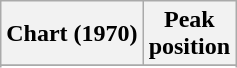<table class="wikitable sortable plainrowheaders" style="text-align:center">
<tr>
<th scope="col">Chart (1970)</th>
<th scope="col">Peak<br>position</th>
</tr>
<tr>
</tr>
<tr>
</tr>
<tr>
</tr>
<tr>
</tr>
<tr>
</tr>
</table>
